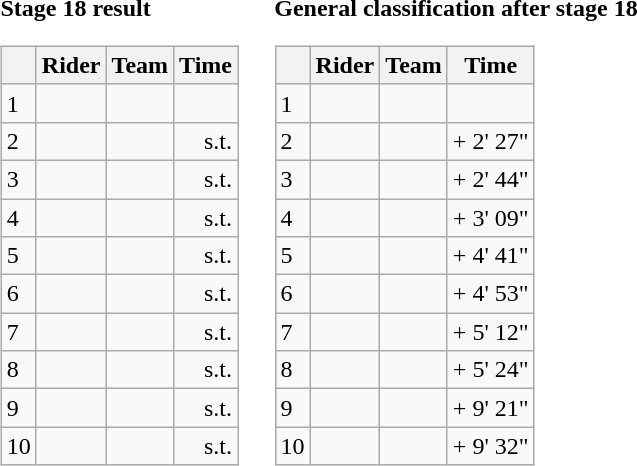<table>
<tr>
<td><strong>Stage 18 result</strong><br><table class="wikitable">
<tr>
<th></th>
<th>Rider</th>
<th>Team</th>
<th>Time</th>
</tr>
<tr>
<td>1</td>
<td></td>
<td></td>
<td align="right"></td>
</tr>
<tr>
<td>2</td>
<td></td>
<td></td>
<td align="right">s.t.</td>
</tr>
<tr>
<td>3</td>
<td></td>
<td></td>
<td align="right">s.t.</td>
</tr>
<tr>
<td>4</td>
<td></td>
<td></td>
<td align="right">s.t.</td>
</tr>
<tr>
<td>5</td>
<td></td>
<td></td>
<td align="right">s.t.</td>
</tr>
<tr>
<td>6</td>
<td></td>
<td></td>
<td align="right">s.t.</td>
</tr>
<tr>
<td>7</td>
<td></td>
<td></td>
<td align="right">s.t.</td>
</tr>
<tr>
<td>8</td>
<td></td>
<td></td>
<td align="right">s.t.</td>
</tr>
<tr>
<td>9</td>
<td></td>
<td></td>
<td align="right">s.t.</td>
</tr>
<tr>
<td>10</td>
<td></td>
<td></td>
<td align="right">s.t.</td>
</tr>
</table>
</td>
<td></td>
<td><strong>General classification after stage 18</strong><br><table class="wikitable">
<tr>
<th></th>
<th>Rider</th>
<th>Team</th>
<th>Time</th>
</tr>
<tr>
<td>1</td>
<td> </td>
<td></td>
<td align="right"></td>
</tr>
<tr>
<td>2</td>
<td></td>
<td></td>
<td align="right">+ 2' 27"</td>
</tr>
<tr>
<td>3</td>
<td> </td>
<td></td>
<td align="right">+ 2' 44"</td>
</tr>
<tr>
<td>4</td>
<td> </td>
<td></td>
<td align="right">+ 3' 09"</td>
</tr>
<tr>
<td>5</td>
<td></td>
<td></td>
<td align="right">+ 4' 41"</td>
</tr>
<tr>
<td>6</td>
<td></td>
<td></td>
<td align="right">+ 4' 53"</td>
</tr>
<tr>
<td>7</td>
<td></td>
<td></td>
<td align="right">+ 5' 12"</td>
</tr>
<tr>
<td>8</td>
<td></td>
<td></td>
<td align="right">+ 5' 24"</td>
</tr>
<tr>
<td>9</td>
<td></td>
<td></td>
<td align="right">+ 9' 21"</td>
</tr>
<tr>
<td>10</td>
<td></td>
<td></td>
<td align="right">+ 9' 32"</td>
</tr>
</table>
</td>
</tr>
</table>
